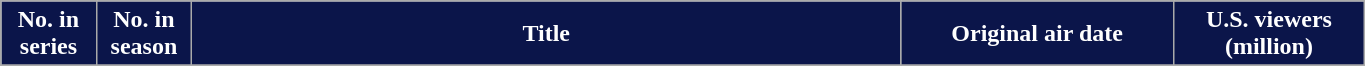<table class="wikitable plainrowheaders" style="width:72%;">
<tr>
<th scope="col" style="background-color: #0B154A; color: white;" width=7%>No. in<br>series</th>
<th scope="col" style="background-color: #0B154A; color: white;" width=7%>No. in<br>season</th>
<th scope="col" style="background-color: #0B154A; color: white;">Title</th>
<th scope="col" style="background-color: #0B154A; color: white;" width=20%>Original air date</th>
<th scope="col" style="background-color: #0B154A; color: white;" width=14%>U.S. viewers<br>(million)</th>
</tr>
<tr>
</tr>
</table>
